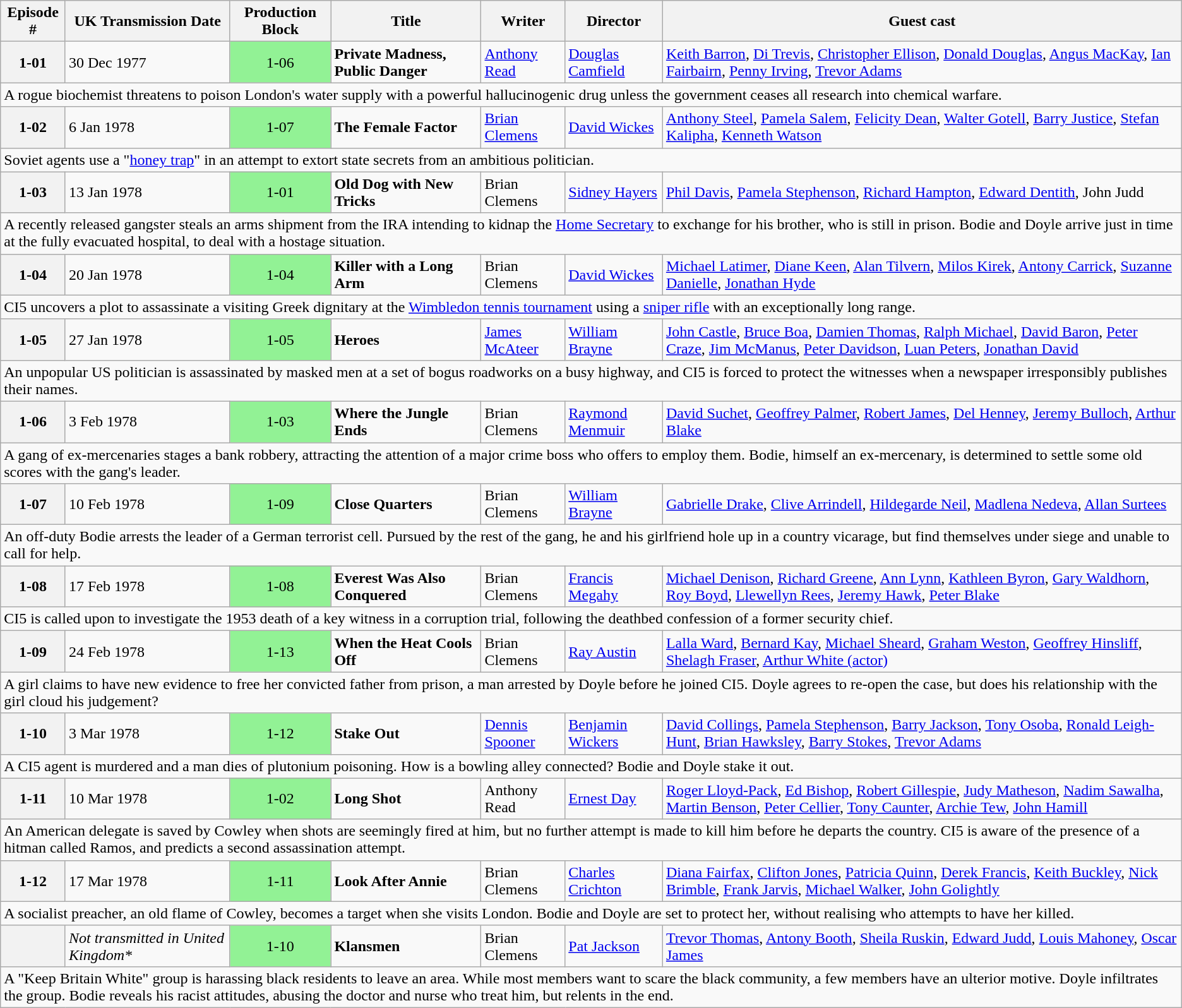<table class="wikitable">
<tr>
<th>Episode #</th>
<th>UK Transmission Date</th>
<th>Production Block</th>
<th>Title</th>
<th>Writer</th>
<th>Director</th>
<th>Guest cast</th>
</tr>
<tr id="Private Madness, Public Danger"|ShortSummary=>
<th style="text-align:center;">1-01</th>
<td>30 Dec 1977</td>
<td style="background: #92F295; text-align:center;">1-06</td>
<td><strong>Private Madness, Public Danger</strong></td>
<td><a href='#'>Anthony Read</a></td>
<td><a href='#'>Douglas Camfield</a></td>
<td><a href='#'>Keith Barron</a>, <a href='#'>Di Trevis</a>, <a href='#'>Christopher Ellison</a>, <a href='#'>Donald Douglas</a>, <a href='#'>Angus MacKay</a>, <a href='#'>Ian Fairbairn</a>, <a href='#'>Penny Irving</a>, <a href='#'>Trevor Adams</a></td>
</tr>
<tr>
<td colspan=7>A rogue biochemist threatens to poison London's water supply with a powerful hallucinogenic drug unless the government ceases all research into chemical warfare.</td>
</tr>
<tr id="The Female Factor">
<th style="text-align:center;">1-02</th>
<td>6 Jan 1978</td>
<td style="background: #92F295; text-align:center;">1-07</td>
<td><strong>The Female Factor</strong></td>
<td><a href='#'>Brian Clemens</a></td>
<td><a href='#'>David Wickes</a></td>
<td><a href='#'>Anthony Steel</a>, <a href='#'>Pamela Salem</a>, <a href='#'>Felicity Dean</a>, <a href='#'>Walter Gotell</a>, <a href='#'>Barry Justice</a>, <a href='#'>Stefan Kalipha</a>, <a href='#'>Kenneth Watson</a></td>
</tr>
<tr>
<td colspan=7>Soviet agents use a "<a href='#'>honey trap</a>" in an attempt to extort state secrets from an ambitious politician.</td>
</tr>
<tr id="Old Dog with New Tricks">
<th style="text-align:center;">1-03</th>
<td>13 Jan 1978</td>
<td style="background: #92F295; text-align:center;">1-01</td>
<td><strong>Old Dog with New Tricks</strong></td>
<td>Brian Clemens</td>
<td><a href='#'>Sidney Hayers</a></td>
<td><a href='#'>Phil Davis</a>, <a href='#'>Pamela Stephenson</a>, <a href='#'>Richard Hampton</a>, <a href='#'>Edward Dentith</a>, John Judd</td>
</tr>
<tr>
<td colspan=7>A recently released gangster steals an arms shipment from the IRA intending to kidnap the <a href='#'>Home Secretary</a> to exchange for his brother, who is still in prison. Bodie and Doyle arrive just in time at the fully evacuated hospital, to deal with a hostage situation.</td>
</tr>
<tr id="Killer with a Long Arm">
<th style="text-align:center;">1-04</th>
<td>20 Jan 1978</td>
<td style="background: #92F295; text-align:center;">1-04</td>
<td><strong>Killer with a Long Arm</strong></td>
<td>Brian Clemens</td>
<td><a href='#'>David Wickes</a></td>
<td><a href='#'>Michael Latimer</a>, <a href='#'>Diane Keen</a>, <a href='#'>Alan Tilvern</a>, <a href='#'>Milos Kirek</a>, <a href='#'>Antony Carrick</a>, <a href='#'>Suzanne Danielle</a>, <a href='#'>Jonathan Hyde</a></td>
</tr>
<tr>
<td colspan=7>CI5 uncovers a plot to assassinate a visiting Greek dignitary at the <a href='#'>Wimbledon tennis tournament</a> using a <a href='#'>sniper rifle</a> with an exceptionally long range.</td>
</tr>
<tr id="Heroes">
<th style="text-align:center;">1-05</th>
<td>27 Jan 1978</td>
<td style="background: #92F295; text-align:center;">1-05</td>
<td><strong>Heroes</strong></td>
<td><a href='#'>James McAteer</a></td>
<td><a href='#'>William Brayne</a></td>
<td><a href='#'>John Castle</a>, <a href='#'>Bruce Boa</a>, <a href='#'>Damien Thomas</a>, <a href='#'>Ralph Michael</a>, <a href='#'>David Baron</a>, <a href='#'>Peter Craze</a>, <a href='#'>Jim McManus</a>, <a href='#'>Peter Davidson</a>, <a href='#'>Luan Peters</a>, <a href='#'>Jonathan David</a></td>
</tr>
<tr>
<td colspan=7>An unpopular US politician is assassinated by masked men at a set of bogus roadworks on a busy highway, and CI5 is forced to protect the witnesses when a newspaper irresponsibly publishes their names.</td>
</tr>
<tr id="Where the Jungle Ends">
<th style="text-align:center;">1-06</th>
<td>3 Feb 1978</td>
<td style="background: #92F295; text-align:center;">1-03</td>
<td><strong>Where the Jungle Ends</strong></td>
<td>Brian Clemens</td>
<td><a href='#'>Raymond Menmuir</a></td>
<td><a href='#'>David Suchet</a>, <a href='#'>Geoffrey Palmer</a>, <a href='#'>Robert James</a>, <a href='#'>Del Henney</a>, <a href='#'>Jeremy Bulloch</a>, <a href='#'>Arthur Blake</a></td>
</tr>
<tr>
<td colspan=7>A gang of ex-mercenaries stages a bank robbery, attracting the attention of a major crime boss who offers to employ them. Bodie, himself an ex-mercenary, is determined to settle some old scores with the gang's leader.</td>
</tr>
<tr id="Close Quarters">
<th style="text-align:center;">1-07</th>
<td>10 Feb 1978</td>
<td style="background: #92F295; text-align:center;">1-09</td>
<td><strong>Close Quarters</strong></td>
<td>Brian Clemens</td>
<td><a href='#'>William Brayne</a></td>
<td><a href='#'>Gabrielle Drake</a>, <a href='#'>Clive Arrindell</a>, <a href='#'>Hildegarde Neil</a>, <a href='#'>Madlena Nedeva</a>, <a href='#'>Allan Surtees</a></td>
</tr>
<tr>
<td colspan=7>An off-duty Bodie arrests the leader of a German terrorist cell. Pursued by the rest of the gang, he and his girlfriend hole up in a country vicarage, but find themselves under siege and unable to call for help.</td>
</tr>
<tr id="Everest Was Also Conquered">
<th style="text-align:center;">1-08</th>
<td>17 Feb 1978</td>
<td style="background: #92F295; text-align:center;">1-08</td>
<td><strong>Everest Was Also Conquered</strong></td>
<td>Brian Clemens</td>
<td><a href='#'>Francis Megahy</a></td>
<td><a href='#'>Michael Denison</a>, <a href='#'>Richard Greene</a>, <a href='#'>Ann Lynn</a>, <a href='#'>Kathleen Byron</a>, <a href='#'>Gary Waldhorn</a>, <a href='#'>Roy Boyd</a>, <a href='#'>Llewellyn Rees</a>, <a href='#'>Jeremy Hawk</a>, <a href='#'>Peter Blake</a></td>
</tr>
<tr>
<td colspan=7>CI5 is called upon to investigate the 1953 death of a key witness in a corruption trial, following the deathbed confession of a former security chief.</td>
</tr>
<tr id="When the Heat Cools Off">
<th style="text-align:center;">1-09</th>
<td>24 Feb 1978</td>
<td style="background: #92F295; text-align:center;">1-13</td>
<td><strong>When the Heat Cools Off</strong></td>
<td>Brian Clemens</td>
<td><a href='#'>Ray Austin</a></td>
<td><a href='#'>Lalla Ward</a>, <a href='#'>Bernard Kay</a>, <a href='#'>Michael Sheard</a>, <a href='#'>Graham Weston</a>, <a href='#'>Geoffrey Hinsliff</a>, <a href='#'>Shelagh Fraser</a>, <a href='#'>Arthur White (actor)</a></td>
</tr>
<tr>
<td colspan=7>A girl claims to have new evidence to free her convicted father from prison, a man arrested by Doyle before he joined CI5. Doyle agrees to re-open the case, but does his relationship with the girl cloud his judgement?</td>
</tr>
<tr id="Stake Out">
<th style="text-align:center;">1-10</th>
<td>3 Mar 1978</td>
<td style="background: #92F295; text-align:center;">1-12</td>
<td><strong>Stake Out</strong></td>
<td><a href='#'>Dennis Spooner</a></td>
<td><a href='#'>Benjamin Wickers</a></td>
<td><a href='#'>David Collings</a>, <a href='#'>Pamela Stephenson</a>, <a href='#'>Barry Jackson</a>, <a href='#'>Tony Osoba</a>, <a href='#'>Ronald Leigh-Hunt</a>, <a href='#'>Brian Hawksley</a>, <a href='#'>Barry Stokes</a>, <a href='#'>Trevor Adams</a></td>
</tr>
<tr>
<td colspan=7>A CI5 agent is murdered and a man dies of plutonium poisoning. How is a bowling alley connected? Bodie and Doyle stake it out.</td>
</tr>
<tr id="Long Shot">
<th style="text-align:center;">1-11</th>
<td>10 Mar 1978</td>
<td style="background: #92F295; text-align:center;">1-02</td>
<td><strong>Long Shot</strong></td>
<td>Anthony Read</td>
<td><a href='#'>Ernest Day</a></td>
<td><a href='#'>Roger Lloyd-Pack</a>, <a href='#'>Ed Bishop</a>, <a href='#'>Robert Gillespie</a>, <a href='#'>Judy Matheson</a>, <a href='#'>Nadim Sawalha</a>, <a href='#'>Martin Benson</a>, <a href='#'>Peter Cellier</a>, <a href='#'>Tony Caunter</a>, <a href='#'>Archie Tew</a>, <a href='#'>John Hamill</a></td>
</tr>
<tr>
<td colspan=7>An American delegate is saved by Cowley when shots are seemingly fired at him, but no further attempt is made to kill him before he departs the country. CI5 is aware of the presence of a hitman called Ramos, and predicts a second assassination attempt.</td>
</tr>
<tr id="Look After Annie">
<th style="text-align:center;">1-12</th>
<td>17 Mar 1978</td>
<td style="background: #92F295; text-align:center;">1-11</td>
<td><strong>Look After Annie</strong></td>
<td>Brian Clemens</td>
<td><a href='#'>Charles Crichton</a></td>
<td><a href='#'>Diana Fairfax</a>, <a href='#'>Clifton Jones</a>, <a href='#'>Patricia Quinn</a>, <a href='#'>Derek Francis</a>, <a href='#'>Keith Buckley</a>, <a href='#'>Nick Brimble</a>, <a href='#'>Frank Jarvis</a>, <a href='#'>Michael Walker</a>, <a href='#'>John Golightly</a></td>
</tr>
<tr>
<td colspan=7>A socialist preacher, an old flame of Cowley, becomes a target when she visits London. Bodie and Doyle are set to protect her, without realising who attempts to have her killed.</td>
</tr>
<tr id="Klansmen">
<th style="text-align:center;"></th>
<td><em>Not transmitted in United Kingdom*</em></td>
<td style="background: #92F295; text-align:center;">1-10</td>
<td><strong>Klansmen</strong></td>
<td>Brian Clemens</td>
<td><a href='#'>Pat Jackson</a></td>
<td><a href='#'>Trevor Thomas</a>, <a href='#'>Antony Booth</a>, <a href='#'>Sheila Ruskin</a>, <a href='#'>Edward Judd</a>, <a href='#'>Louis Mahoney</a>, <a href='#'>Oscar James</a></td>
</tr>
<tr>
<td colspan=7>A "Keep Britain White" group is harassing black residents to leave an area. While most members want to scare the black community, a few members have an ulterior motive. Doyle infiltrates the group. Bodie reveals his racist attitudes, abusing the doctor and nurse who treat him, but relents in the end.</td>
</tr>
</table>
